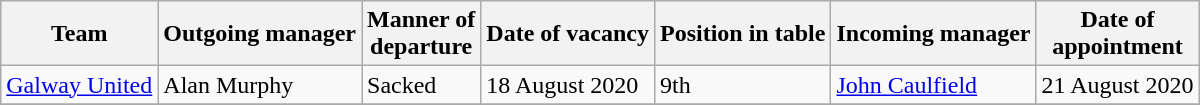<table class="wikitable sortable">
<tr>
<th>Team</th>
<th>Outgoing manager</th>
<th>Manner of<br>departure</th>
<th>Date of vacancy</th>
<th>Position in table</th>
<th>Incoming manager</th>
<th>Date of<br>appointment</th>
</tr>
<tr>
<td><a href='#'>Galway United</a></td>
<td> Alan Murphy</td>
<td>Sacked</td>
<td>18 August 2020</td>
<td>9th</td>
<td> <a href='#'>John Caulfield</a></td>
<td>21 August 2020</td>
</tr>
<tr>
</tr>
</table>
